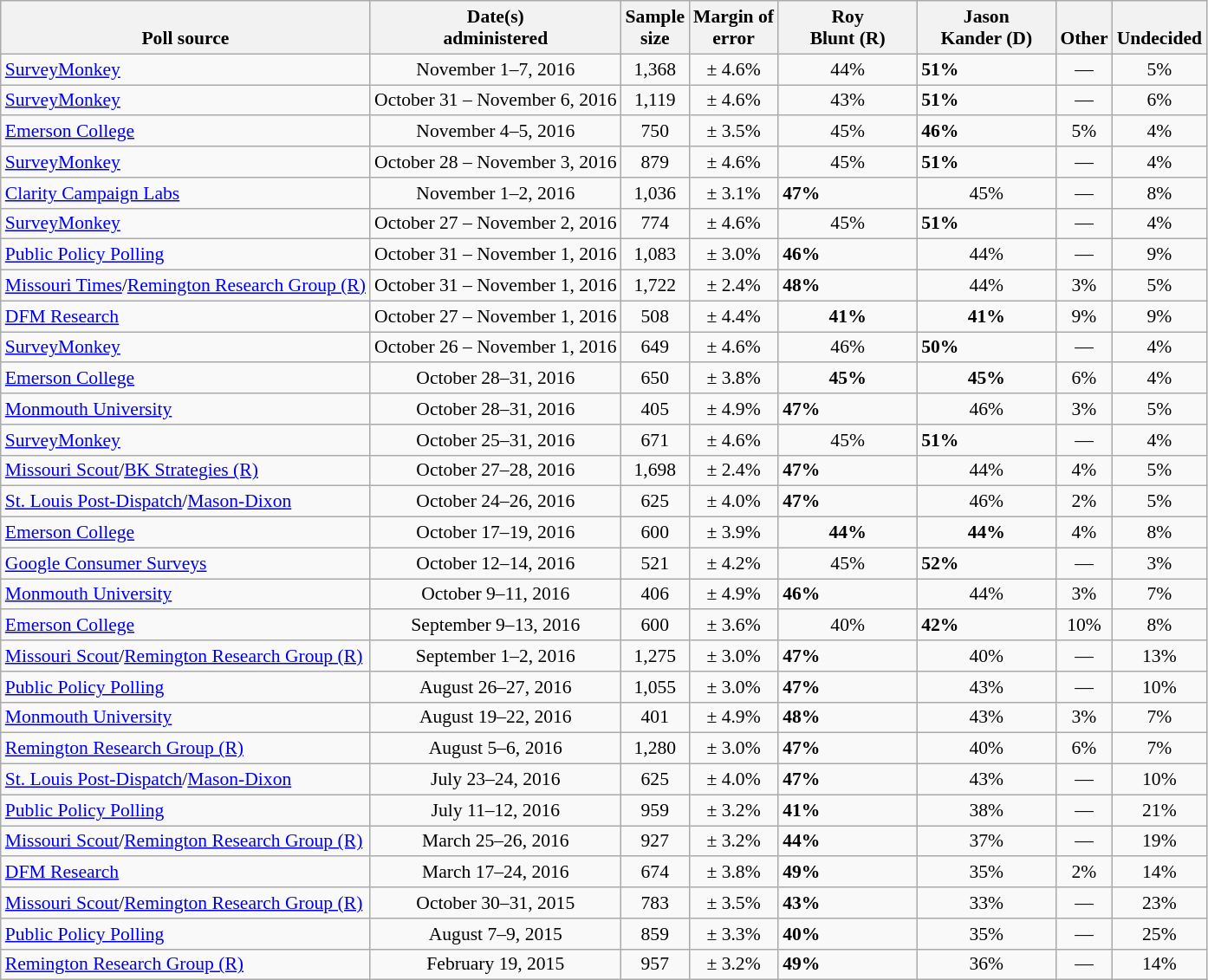<table class="wikitable" style="font-size:90%;">
<tr valign= bottom>
<th>Poll source</th>
<th>Date(s)<br>administered</th>
<th>Sample<br>size</th>
<th>Margin of<br>error</th>
<th style="width:100px;">Roy<br>Blunt (R)</th>
<th style="width:100px;">Jason<br>Kander (D)</th>
<th>Other</th>
<th>Undecided</th>
</tr>
<tr>
<td><a href='#'>SurveyMonkey</a></td>
<td align=center>November 1–7, 2016</td>
<td align=center>1,368</td>
<td align=center>± 4.6%</td>
<td align=center>44%</td>
<td><strong>51%</strong></td>
<td align=center>—</td>
<td align=center>5%</td>
</tr>
<tr>
<td><a href='#'>SurveyMonkey</a></td>
<td align=center>October 31 – November 6, 2016</td>
<td align=center>1,119</td>
<td align=center>± 4.6%</td>
<td align=center>43%</td>
<td><strong>51%</strong></td>
<td align=center>—</td>
<td align=center>6%</td>
</tr>
<tr>
<td><a href='#'>Emerson College</a></td>
<td align=center>November 4–5, 2016</td>
<td align=center>750</td>
<td align=center>± 3.5%</td>
<td align=center>45%</td>
<td><strong>46%</strong></td>
<td align=center>5%</td>
<td align=center>4%</td>
</tr>
<tr>
<td><a href='#'>SurveyMonkey</a></td>
<td align=center>October 28 – November 3, 2016</td>
<td align=center>879</td>
<td align=center>± 4.6%</td>
<td align=center>45%</td>
<td><strong>51%</strong></td>
<td align=center>—</td>
<td align=center>4%</td>
</tr>
<tr>
<td><a href='#'>Clarity Campaign Labs</a></td>
<td align=center>November 1–2, 2016</td>
<td align=center>1,036</td>
<td align=center>± 3.1%</td>
<td><strong>47%</strong></td>
<td align=center>45%</td>
<td align=center>—</td>
<td align=center>8%</td>
</tr>
<tr>
<td><a href='#'>SurveyMonkey</a></td>
<td align=center>October 27 – November 2, 2016</td>
<td align=center>774</td>
<td align=center>± 4.6%</td>
<td align=center>45%</td>
<td><strong>51%</strong></td>
<td align=center>—</td>
<td align=center>4%</td>
</tr>
<tr>
<td><a href='#'>Public Policy Polling</a></td>
<td align=center>October 31 – November 1, 2016</td>
<td align=center>1,083</td>
<td align=center>± 3.0%</td>
<td><strong>46%</strong></td>
<td align=center>44%</td>
<td align=center>—</td>
<td align=center>9%</td>
</tr>
<tr>
<td><a href='#'>Missouri Times</a>/<a href='#'>Remington Research Group (R)</a></td>
<td align=center>October 31 – November 1, 2016</td>
<td align=center>1,722</td>
<td align=center>± 2.4%</td>
<td><strong>48%</strong></td>
<td align=center>44%</td>
<td align=center>3%</td>
<td align=center>5%</td>
</tr>
<tr>
<td><a href='#'>DFM Research</a></td>
<td align=center>October 27 – November 1, 2016</td>
<td align=center>508</td>
<td align=center>± 4.4%</td>
<td align=center><strong>41%</strong></td>
<td align=center><strong>41%</strong></td>
<td align=center>9%</td>
<td align=center>9%</td>
</tr>
<tr>
<td><a href='#'>SurveyMonkey</a></td>
<td align=center>October 26 – November 1, 2016</td>
<td align=center>649</td>
<td align=center>± 4.6%</td>
<td align=center>46%</td>
<td><strong>50%</strong></td>
<td align=center>—</td>
<td align=center>4%</td>
</tr>
<tr>
<td><a href='#'>Emerson College</a></td>
<td align=center>October 28–31, 2016</td>
<td align=center>650</td>
<td align=center>± 3.8%</td>
<td align=center><strong>45%</strong></td>
<td align=center><strong>45%</strong></td>
<td align=center>6%</td>
<td align=center>4%</td>
</tr>
<tr>
<td><a href='#'>Monmouth University</a></td>
<td align=center>October 28–31, 2016</td>
<td align=center>405</td>
<td align=center>± 4.9%</td>
<td><strong>47%</strong></td>
<td align=center>46%</td>
<td align=center>3%</td>
<td align=center>5%</td>
</tr>
<tr>
<td><a href='#'>SurveyMonkey</a></td>
<td align=center>October 25–31, 2016</td>
<td align=center>671</td>
<td align=center>± 4.6%</td>
<td align=center>45%</td>
<td><strong>51%</strong></td>
<td align=center>—</td>
<td align=center>4%</td>
</tr>
<tr>
<td><a href='#'>Missouri Scout</a>/<a href='#'>BK Strategies (R)</a></td>
<td align=center>October 27–28, 2016</td>
<td align=center>1,698</td>
<td align=center>± 2.4%</td>
<td><strong>47%</strong></td>
<td align=center>44%</td>
<td align=center>4%</td>
<td align=center>5%</td>
</tr>
<tr>
<td><a href='#'>St. Louis Post-Dispatch</a>/<a href='#'>Mason-Dixon</a></td>
<td align=center>October 24–26, 2016</td>
<td align=center>625</td>
<td align=center>± 4.0%</td>
<td><strong>47%</strong></td>
<td align=center>46%</td>
<td align=center>2%</td>
<td align=center>5%</td>
</tr>
<tr>
<td><a href='#'>Emerson College</a></td>
<td align=center>October 17–19, 2016</td>
<td align=center>600</td>
<td align=center>± 3.9%</td>
<td align=center><strong>44%</strong></td>
<td align=center><strong>44%</strong></td>
<td align=center>4%</td>
<td align=center>8%</td>
</tr>
<tr>
<td><a href='#'>Google Consumer Surveys</a></td>
<td align=center>October 12–14, 2016</td>
<td align=center>521</td>
<td align=center>± 4.2%</td>
<td align=center>45%</td>
<td><strong>52%</strong></td>
<td align=center>—</td>
<td align=center>3%</td>
</tr>
<tr>
<td><a href='#'>Monmouth University</a></td>
<td align=center>October 9–11, 2016</td>
<td align=center>406</td>
<td align=center>± 4.9%</td>
<td><strong>46%</strong></td>
<td align=center>44%</td>
<td align=center>3%</td>
<td align=center>7%</td>
</tr>
<tr>
<td><a href='#'>Emerson College</a></td>
<td align=center>September 9–13, 2016</td>
<td align=center>600</td>
<td align=center>± 3.6%</td>
<td align=center>40%</td>
<td><strong>42%</strong></td>
<td align=center>10%</td>
<td align=center>8%</td>
</tr>
<tr>
<td><a href='#'>Missouri Scout</a>/<a href='#'>Remington Research Group (R)</a></td>
<td align=center>September 1–2, 2016</td>
<td align=center>1,275</td>
<td align=center>± 3.0%</td>
<td><strong>47%</strong></td>
<td align=center>40%</td>
<td align=center>—</td>
<td align=center>13%</td>
</tr>
<tr>
<td><a href='#'>Public Policy Polling</a></td>
<td align=center>August 26–27, 2016</td>
<td align=center>1,055</td>
<td align=center>± 3.0%</td>
<td><strong>47%</strong></td>
<td align=center>43%</td>
<td align=center>—</td>
<td align=center>10%</td>
</tr>
<tr>
<td><a href='#'>Monmouth University</a></td>
<td align=center>August 19–22, 2016</td>
<td align=center>401</td>
<td align=center>± 4.9%</td>
<td><strong>48%</strong></td>
<td align=center>43%</td>
<td align=center>3%</td>
<td align=center>7%</td>
</tr>
<tr>
<td><a href='#'>Remington Research Group (R)</a></td>
<td align=center>August 5–6, 2016</td>
<td align=center>1,280</td>
<td align=center>± 3.0%</td>
<td><strong>47%</strong></td>
<td align=center>40%</td>
<td align=center>6%</td>
<td align=center>7%</td>
</tr>
<tr>
<td><a href='#'>St. Louis Post-Dispatch</a>/<a href='#'>Mason-Dixon</a></td>
<td align=center>July 23–24, 2016</td>
<td align=center>625</td>
<td align=center>± 4.0%</td>
<td><strong>47%</strong></td>
<td align=center>43%</td>
<td align=center>—</td>
<td align=center>10%</td>
</tr>
<tr>
<td><a href='#'>Public Policy Polling</a></td>
<td align=center>July 11–12, 2016</td>
<td align=center>959</td>
<td align=center>± 3.2%</td>
<td><strong>41%</strong></td>
<td align=center>38%</td>
<td align=center>—</td>
<td align=center>21%</td>
</tr>
<tr>
<td><a href='#'>Missouri Scout</a>/<a href='#'>Remington Research Group (R)</a></td>
<td align=center>March 25–26, 2016</td>
<td align=center>927</td>
<td align=center>± 3.2%</td>
<td><strong>44%</strong></td>
<td align=center>37%</td>
<td align=center>—</td>
<td align=center>19%</td>
</tr>
<tr>
<td><a href='#'>DFM Research</a></td>
<td align=center>March 17–24, 2016</td>
<td align=center>674</td>
<td align=center>± 3.8%</td>
<td><strong>49%</strong></td>
<td align=center>35%</td>
<td align=center>2%</td>
<td align=center>14%</td>
</tr>
<tr>
<td><a href='#'>Missouri Scout</a>/<a href='#'>Remington Research Group (R)</a></td>
<td align=center>October 30–31, 2015</td>
<td align=center>783</td>
<td align=center>± 3.5%</td>
<td><strong>43%</strong></td>
<td align=center>33%</td>
<td align=center>—</td>
<td align=center>23%</td>
</tr>
<tr>
<td><a href='#'>Public Policy Polling</a></td>
<td align=center>August 7–9, 2015</td>
<td align=center>859</td>
<td align=center>± 3.3%</td>
<td><strong>40%</strong></td>
<td align=center>35%</td>
<td align=center>—</td>
<td align=center>25%</td>
</tr>
<tr>
<td><a href='#'>Remington Research Group (R)</a></td>
<td align=center>February 19, 2015</td>
<td align=center>957</td>
<td align=center>± 3.2%</td>
<td><strong>49%</strong></td>
<td align=center>36%</td>
<td align=center>—</td>
<td align=center>14%</td>
</tr>
</table>
